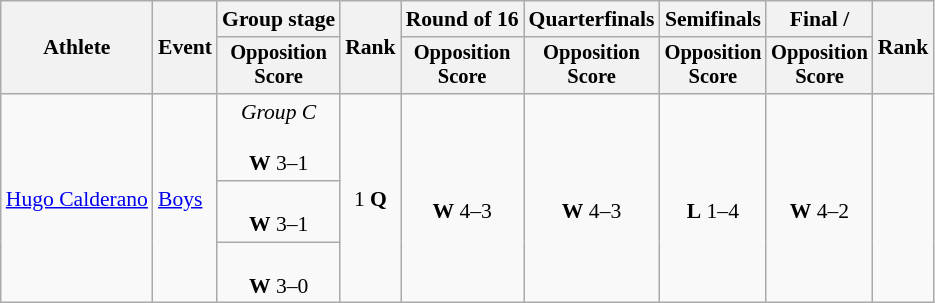<table class=wikitable style="font-size:90%">
<tr>
<th rowspan="2">Athlete</th>
<th rowspan="2">Event</th>
<th>Group stage</th>
<th rowspan="2">Rank</th>
<th>Round of 16</th>
<th>Quarterfinals</th>
<th>Semifinals</th>
<th>Final / </th>
<th rowspan=2>Rank</th>
</tr>
<tr style="font-size:95%">
<th>Opposition<br>Score</th>
<th>Opposition<br>Score</th>
<th>Opposition<br>Score</th>
<th>Opposition<br>Score</th>
<th>Opposition<br>Score</th>
</tr>
<tr align=center>
<td align=left rowspan=3><a href='#'>Hugo Calderano</a></td>
<td align=left rowspan=3><a href='#'>Boys</a></td>
<td><em>Group C</em><br><br><strong>W</strong> 3–1</td>
<td rowspan=3>1 <strong>Q</strong></td>
<td rowspan=3><br><strong>W</strong> 4–3</td>
<td rowspan=3><br><strong>W</strong> 4–3</td>
<td rowspan=3><br><strong>L</strong> 1–4</td>
<td rowspan=3><br><strong>W</strong> 4–2</td>
<td rowspan=3></td>
</tr>
<tr align=center>
<td><br><strong>W</strong> 3–1</td>
</tr>
<tr align=center>
<td><br><strong>W</strong> 3–0</td>
</tr>
</table>
